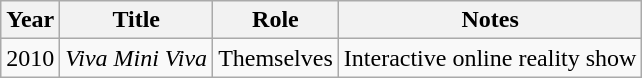<table class="wikitable plainrowheaders">
<tr>
<th scope="col">Year</th>
<th scope="col">Title</th>
<th scope="col">Role</th>
<th scope="col">Notes</th>
</tr>
<tr>
<td>2010</td>
<td><em>Viva Mini Viva</em></td>
<td>Themselves</td>
<td>Interactive online reality show</td>
</tr>
</table>
